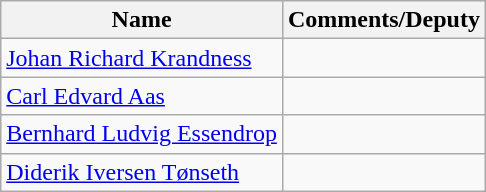<table class="wikitable">
<tr>
<th>Name</th>
<th>Comments/Deputy</th>
</tr>
<tr>
<td><a href='#'>Johan Richard Krandness</a></td>
<td></td>
</tr>
<tr>
<td><a href='#'>Carl Edvard Aas</a></td>
<td></td>
</tr>
<tr>
<td><a href='#'>Bernhard Ludvig Essendrop</a></td>
<td></td>
</tr>
<tr>
<td><a href='#'>Diderik Iversen Tønseth</a></td>
<td></td>
</tr>
</table>
